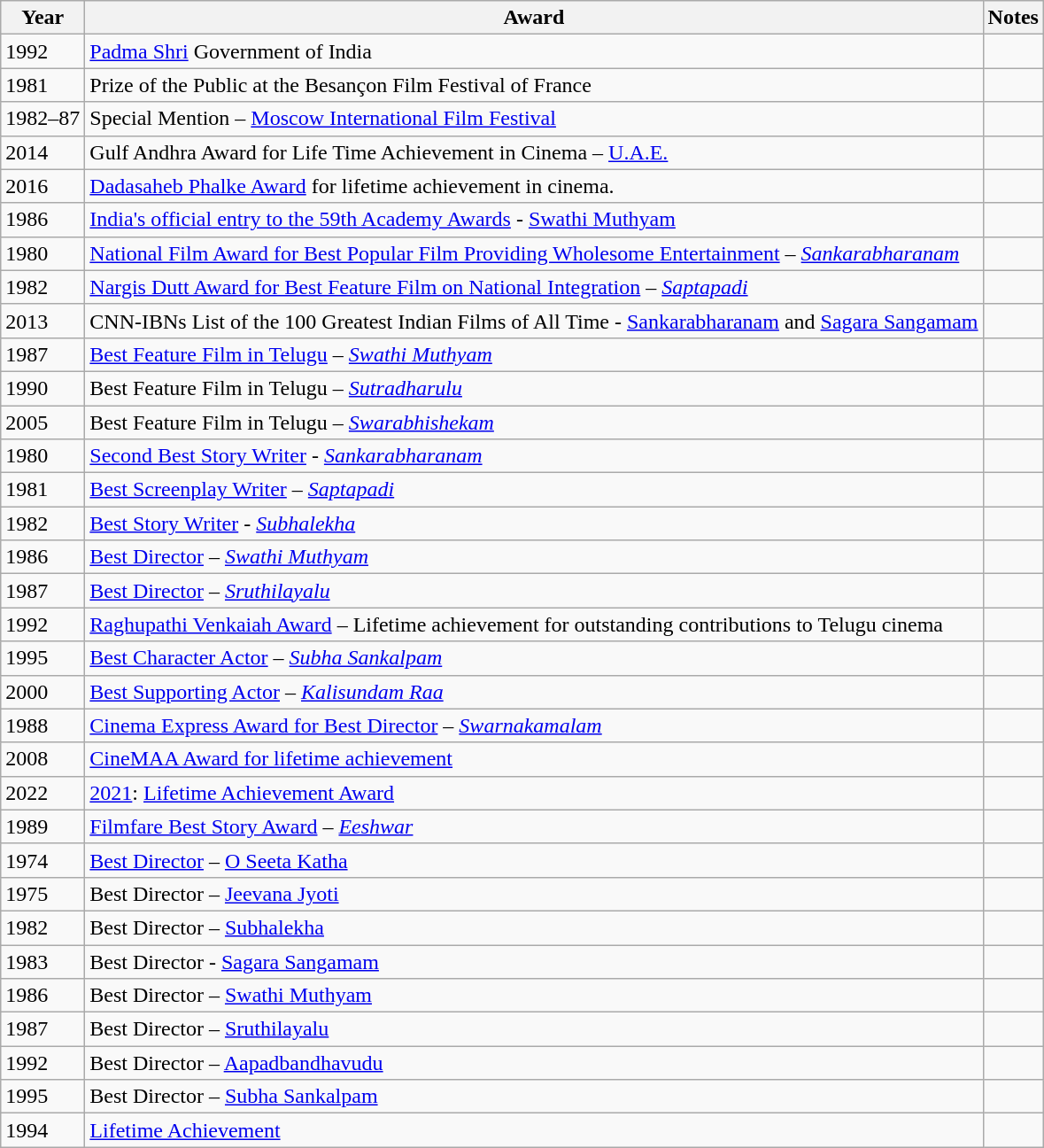<table class="wikitable sortable plainrowheaders">
<tr>
<th>Year</th>
<th>Award</th>
<th>Notes</th>
</tr>
<tr>
<td>1992</td>
<td><a href='#'>Padma Shri</a> Government of India</td>
<td></td>
</tr>
<tr>
<td>1981</td>
<td>Prize of the Public at the Besançon Film Festival of France</td>
<td></td>
</tr>
<tr>
<td>1982–87</td>
<td>Special Mention – <a href='#'>Moscow International Film Festival</a></td>
<td></td>
</tr>
<tr>
<td>2014</td>
<td>Gulf Andhra Award for Life Time Achievement in Cinema – <a href='#'>U.A.E.</a></td>
<td></td>
</tr>
<tr>
<td>2016</td>
<td><a href='#'>Dadasaheb Phalke Award</a> for lifetime achievement in cinema.</td>
<td></td>
</tr>
<tr>
<td>1986</td>
<td><a href='#'>India's official entry to the 59th Academy Awards</a> - <a href='#'>Swathi Muthyam</a></td>
<td></td>
</tr>
<tr>
<td>1980</td>
<td><a href='#'>National Film Award for Best Popular Film Providing Wholesome Entertainment</a> – <em><a href='#'>Sankarabharanam</a></em></td>
<td></td>
</tr>
<tr>
<td>1982</td>
<td><a href='#'>Nargis Dutt Award for Best Feature Film on National Integration</a> – <em><a href='#'>Saptapadi</a></em></td>
<td></td>
</tr>
<tr>
<td>2013</td>
<td>CNN-IBNs List of the 100 Greatest Indian Films of All Time - <a href='#'>Sankarabharanam</a> and <a href='#'>Sagara Sangamam</a></td>
<td></td>
</tr>
<tr>
<td>1987</td>
<td><a href='#'>Best Feature Film in Telugu</a> – <em><a href='#'>Swathi Muthyam</a></em></td>
<td></td>
</tr>
<tr>
<td>1990</td>
<td>Best Feature Film in Telugu – <em><a href='#'>Sutradharulu</a></em></td>
<td></td>
</tr>
<tr>
<td>2005</td>
<td>Best Feature Film in Telugu – <em><a href='#'>Swarabhishekam</a></em></td>
<td></td>
</tr>
<tr>
<td>1980</td>
<td><a href='#'>Second Best Story Writer</a> - <em><a href='#'>Sankarabharanam</a></em></td>
<td></td>
</tr>
<tr>
<td>1981</td>
<td><a href='#'>Best Screenplay Writer</a> – <em><a href='#'>Saptapadi</a></em></td>
<td></td>
</tr>
<tr>
<td>1982</td>
<td><a href='#'>Best Story Writer</a> - <em><a href='#'>Subhalekha</a></em></td>
<td></td>
</tr>
<tr>
<td>1986</td>
<td><a href='#'>Best Director</a> – <em><a href='#'>Swathi Muthyam</a></em></td>
<td></td>
</tr>
<tr>
<td>1987</td>
<td><a href='#'>Best Director</a> – <em><a href='#'>Sruthilayalu</a></em></td>
<td></td>
</tr>
<tr>
<td>1992</td>
<td><a href='#'>Raghupathi Venkaiah Award</a> – Lifetime achievement for outstanding contributions to Telugu cinema</td>
<td></td>
</tr>
<tr>
<td>1995</td>
<td><a href='#'>Best Character Actor</a> – <em><a href='#'>Subha Sankalpam</a></em></td>
<td></td>
</tr>
<tr>
<td>2000</td>
<td><a href='#'>Best Supporting Actor</a> – <em><a href='#'>Kalisundam Raa</a></em></td>
<td></td>
</tr>
<tr>
<td>1988</td>
<td><a href='#'>Cinema Express Award for Best Director</a> – <em><a href='#'>Swarnakamalam</a></em></td>
<td></td>
</tr>
<tr>
<td>2008</td>
<td><a href='#'>CineMAA Award for lifetime achievement</a></td>
<td></td>
</tr>
<tr>
<td>2022</td>
<td><a href='#'>2021</a>: <a href='#'>Lifetime Achievement Award</a></td>
<td></td>
</tr>
<tr>
<td>1989</td>
<td><a href='#'>Filmfare Best Story Award</a> – <em><a href='#'>Eeshwar</a></td>
<td></td>
</tr>
<tr>
<td>1974</td>
<td><a href='#'>Best Director</a> – </em><a href='#'>O Seeta Katha</a><em></td>
<td></td>
</tr>
<tr>
<td>1975</td>
<td>Best Director – </em><a href='#'>Jeevana Jyoti</a><em></td>
<td></td>
</tr>
<tr>
<td>1982</td>
<td>Best Director – </em><a href='#'>Subhalekha</a><em></td>
<td></td>
</tr>
<tr>
<td>1983</td>
<td>Best Director - </em><a href='#'>Sagara Sangamam</a><em></td>
<td></td>
</tr>
<tr>
<td>1986</td>
<td>Best Director – </em><a href='#'>Swathi Muthyam</a><em></td>
<td></td>
</tr>
<tr>
<td>1987</td>
<td>Best Director – </em><a href='#'>Sruthilayalu</a><em></td>
<td></td>
</tr>
<tr>
<td>1992</td>
<td>Best Director – </em><a href='#'>Aapadbandhavudu</a><em></td>
<td></td>
</tr>
<tr>
<td>1995</td>
<td>Best Director – </em><a href='#'>Subha Sankalpam</a><em></td>
<td></td>
</tr>
<tr>
<td>1994</td>
<td><a href='#'>Lifetime Achievement</a></td>
<td></td>
</tr>
</table>
